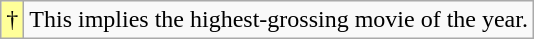<table class="wikitable">
<tr>
<td style="background-color:#FFFF99">†</td>
<td>This implies the highest-grossing movie of the year.</td>
</tr>
</table>
